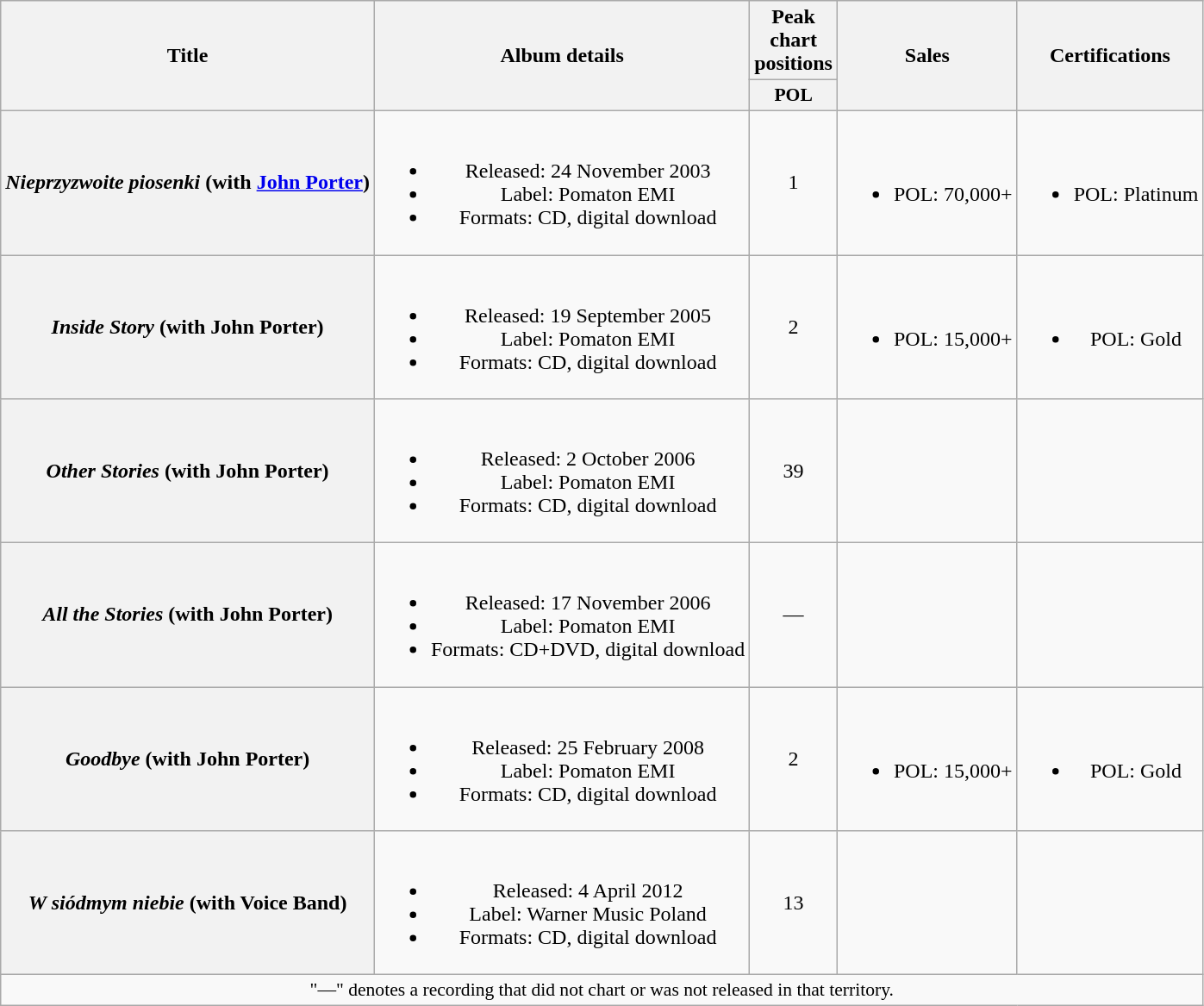<table class="wikitable plainrowheaders" style="text-align:center;">
<tr>
<th scope="col" rowspan="2">Title</th>
<th scope="col" rowspan="2">Album details</th>
<th scope="col" colspan="1">Peak chart positions</th>
<th scope="col" rowspan="2">Sales</th>
<th scope="col" rowspan="2">Certifications</th>
</tr>
<tr>
<th scope="col" style="width:3em;font-size:90%;">POL<br></th>
</tr>
<tr>
<th scope="row"><em>Nieprzyzwoite piosenki</em> (with <a href='#'>John Porter</a>)</th>
<td><br><ul><li>Released: 24 November 2003</li><li>Label: Pomaton EMI</li><li>Formats: CD, digital download</li></ul></td>
<td>1</td>
<td><br><ul><li>POL: 70,000+</li></ul></td>
<td><br><ul><li>POL: Platinum</li></ul></td>
</tr>
<tr>
<th scope="row"><em>Inside Story</em> (with John Porter)</th>
<td><br><ul><li>Released: 19 September 2005</li><li>Label: Pomaton EMI</li><li>Formats: CD, digital download</li></ul></td>
<td>2</td>
<td><br><ul><li>POL: 15,000+</li></ul></td>
<td><br><ul><li>POL: Gold</li></ul></td>
</tr>
<tr>
<th scope="row"><em>Other Stories</em> (with John Porter)</th>
<td><br><ul><li>Released: 2 October 2006</li><li>Label: Pomaton EMI</li><li>Formats: CD, digital download</li></ul></td>
<td>39</td>
<td></td>
<td></td>
</tr>
<tr>
<th scope="row"><em>All the Stories</em> (with John Porter)</th>
<td><br><ul><li>Released: 17 November 2006</li><li>Label: Pomaton EMI</li><li>Formats: CD+DVD, digital download</li></ul></td>
<td>—</td>
<td></td>
<td></td>
</tr>
<tr>
<th scope="row"><em>Goodbye</em> (with John Porter)</th>
<td><br><ul><li>Released: 25 February 2008</li><li>Label: Pomaton EMI</li><li>Formats: CD, digital download</li></ul></td>
<td>2</td>
<td><br><ul><li>POL: 15,000+</li></ul></td>
<td><br><ul><li>POL: Gold</li></ul></td>
</tr>
<tr>
<th scope="row"><em>W siódmym niebie</em> (with Voice Band)</th>
<td><br><ul><li>Released: 4 April 2012</li><li>Label: Warner Music Poland</li><li>Formats: CD, digital download</li></ul></td>
<td>13</td>
<td></td>
<td></td>
</tr>
<tr>
<td colspan="20" style="font-size:90%">"—" denotes a recording that did not chart or was not released in that territory.</td>
</tr>
</table>
